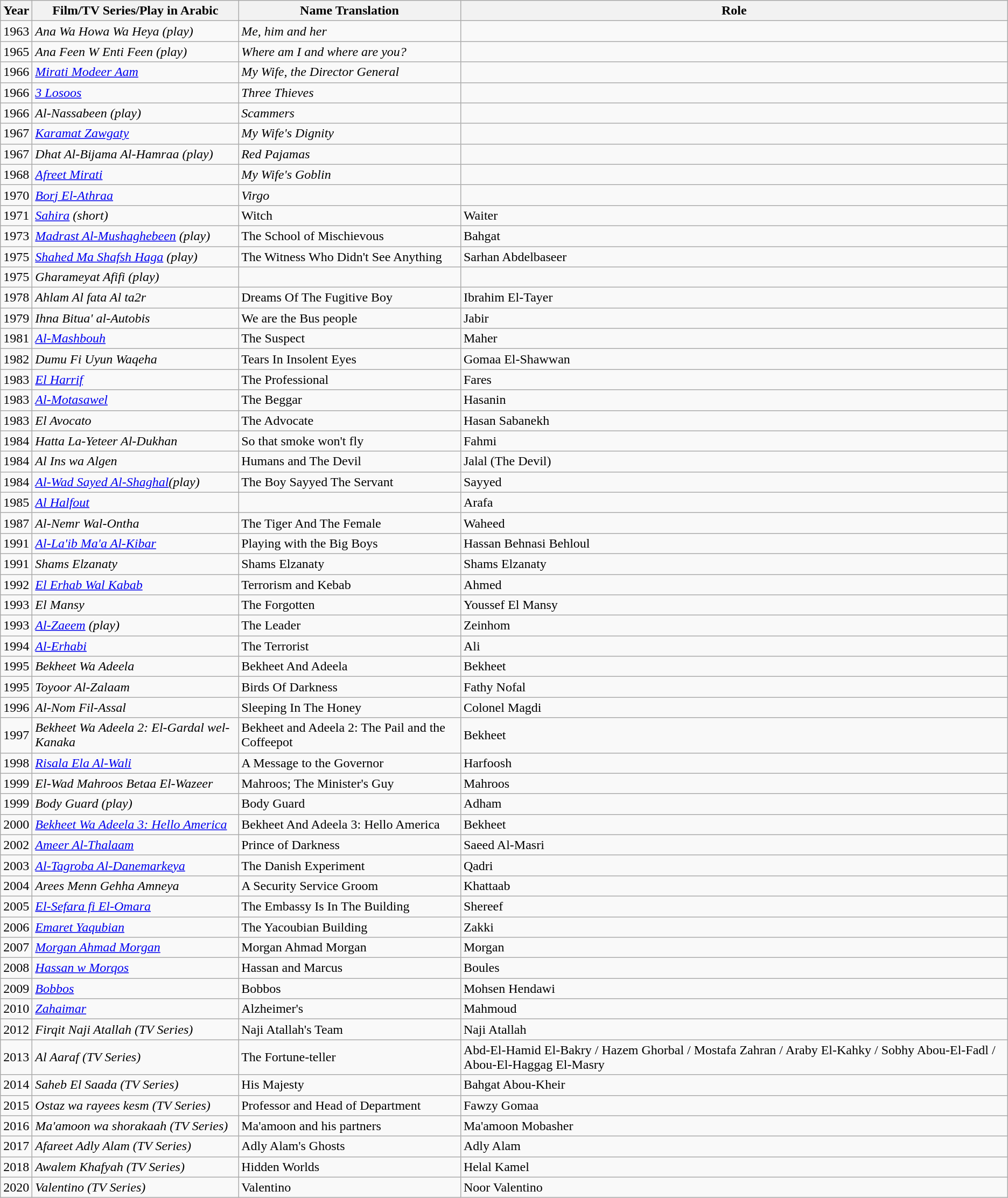<table class="wikitable">
<tr>
<th>Year</th>
<th>Film/TV Series/Play in Arabic</th>
<th>Name Translation</th>
<th>Role</th>
</tr>
<tr>
<td>1963</td>
<td><em>Ana Wa Howa Wa Heya (play)</em></td>
<td><em>Me, him and her</em></td>
<td></td>
</tr>
<tr>
<td>1965</td>
<td><em>Ana Feen W Enti Feen (play)</em></td>
<td><em>Where am I and where are you?</em></td>
<td></td>
</tr>
<tr>
<td>1966</td>
<td><em><a href='#'>Mirati Modeer Aam</a></em></td>
<td><em>My Wife, the Director General</em></td>
<td></td>
</tr>
<tr>
<td>1966</td>
<td><em><a href='#'>3 Losoos</a></em></td>
<td><em>Three Thieves</em></td>
<td></td>
</tr>
<tr>
<td>1966</td>
<td><em>Al-Nassabeen (play)</em></td>
<td><em>Scammers</em></td>
<td></td>
</tr>
<tr>
<td>1967</td>
<td><em><a href='#'>Karamat Zawgaty</a></em></td>
<td><em>My Wife's Dignity</em></td>
<td></td>
</tr>
<tr>
<td>1967</td>
<td><em>Dhat Al-Bijama Al-Hamraa (play)</em></td>
<td><em>Red Pajamas</em></td>
<td></td>
</tr>
<tr>
<td>1968</td>
<td><em><a href='#'>Afreet Mirati</a></em></td>
<td><em>My Wife's Goblin</em></td>
<td></td>
</tr>
<tr>
<td>1970</td>
<td><em><a href='#'>Borj El-Athraa</a></em></td>
<td><em>Virgo</em></td>
<td></td>
</tr>
<tr>
<td>1971</td>
<td><em><a href='#'>Sahira</a> (short)</em></td>
<td>Witch</td>
<td>Waiter</td>
</tr>
<tr>
<td>1973</td>
<td><em><a href='#'>Madrast Al-Mushaghebeen</a> (play)</em></td>
<td>The School of Mischievous</td>
<td>Bahgat</td>
</tr>
<tr>
<td>1975</td>
<td><em><a href='#'>Shahed Ma Shafsh Haga</a> (play)</em></td>
<td>The Witness Who Didn't See Anything</td>
<td>Sarhan Abdelbaseer</td>
</tr>
<tr>
<td>1975</td>
<td><em>Gharameyat Afifi (play)</em></td>
<td></td>
<td></td>
</tr>
<tr>
<td>1978</td>
<td><em>Ahlam Al fata Al ta2r</em></td>
<td>Dreams Of The Fugitive Boy</td>
<td>Ibrahim El-Tayer</td>
</tr>
<tr>
<td>1979</td>
<td><em>Ihna Bitua' al-Autobis</em></td>
<td>We are the Bus people</td>
<td>Jabir</td>
</tr>
<tr>
<td>1981</td>
<td><em><a href='#'>Al-Mashbouh</a></em></td>
<td>The Suspect</td>
<td>Maher</td>
</tr>
<tr>
<td>1982</td>
<td><em>Dumu Fi Uyun Waqeha</em></td>
<td>Tears In Insolent Eyes</td>
<td>Gomaa El-Shawwan</td>
</tr>
<tr>
<td>1983</td>
<td><em><a href='#'>El Harrif</a></em></td>
<td>The Professional</td>
<td>Fares</td>
</tr>
<tr>
<td>1983</td>
<td><em><a href='#'>Al-Motasawel</a></em></td>
<td>The Beggar</td>
<td>Hasanin</td>
</tr>
<tr>
<td>1983</td>
<td><em>El Avocato</em></td>
<td>The Advocate</td>
<td>Hasan Sabanekh</td>
</tr>
<tr>
<td>1984</td>
<td><em>Hatta La-Yeteer Al-Dukhan</em></td>
<td>So that smoke won't fly</td>
<td>Fahmi</td>
</tr>
<tr>
<td>1984</td>
<td><em>Al Ins wa Algen</em></td>
<td>Humans and The Devil</td>
<td>Jalal (The Devil)</td>
</tr>
<tr>
<td>1984</td>
<td><em><a href='#'>Al-Wad Sayed Al-Shaghal</a>(play)</em></td>
<td>The Boy Sayyed The Servant</td>
<td>Sayyed</td>
</tr>
<tr>
<td>1985</td>
<td><em><a href='#'>Al Halfout</a></em></td>
<td></td>
<td>Arafa</td>
</tr>
<tr>
<td>1987</td>
<td><em>Al-Nemr Wal-Ontha</em></td>
<td>The Tiger And The Female</td>
<td>Waheed</td>
</tr>
<tr>
<td>1991</td>
<td><em><a href='#'>Al-La'ib Ma'a Al-Kibar</a></em></td>
<td>Playing with the Big Boys</td>
<td>Hassan Behnasi Behloul</td>
</tr>
<tr>
<td>1991</td>
<td><em>Shams Elzanaty</em></td>
<td>Shams Elzanaty</td>
<td>Shams Elzanaty</td>
</tr>
<tr>
<td>1992</td>
<td><em><a href='#'>El Erhab Wal Kabab</a></em></td>
<td>Terrorism and Kebab</td>
<td>Ahmed</td>
</tr>
<tr>
<td>1993</td>
<td><em>El Mansy</em></td>
<td>The Forgotten</td>
<td>Youssef El Mansy</td>
</tr>
<tr>
<td>1993</td>
<td><em><a href='#'>Al-Zaeem</a> (play)</em></td>
<td>The Leader</td>
<td>Zeinhom</td>
</tr>
<tr>
<td>1994</td>
<td><em><a href='#'>Al-Erhabi</a></em></td>
<td>The Terrorist</td>
<td>Ali</td>
</tr>
<tr>
<td>1995</td>
<td><em>Bekheet Wa Adeela</em></td>
<td>Bekheet And Adeela</td>
<td>Bekheet</td>
</tr>
<tr>
<td>1995</td>
<td><em>Toyoor Al-Zalaam</em></td>
<td>Birds Of Darkness</td>
<td>Fathy Nofal</td>
</tr>
<tr>
<td>1996</td>
<td><em>Al-Nom Fil-Assal</em></td>
<td>Sleeping In The Honey</td>
<td>Colonel Magdi</td>
</tr>
<tr>
<td>1997</td>
<td><em>Bekheet Wa Adeela 2: El-Gardal wel-Kanaka</em></td>
<td>Bekheet and Adeela 2: The Pail and the Coffeepot</td>
<td>Bekheet</td>
</tr>
<tr>
<td>1998</td>
<td><em><a href='#'>Risala Ela Al-Wali</a></em></td>
<td>A Message to the Governor</td>
<td>Harfoosh</td>
</tr>
<tr>
<td>1999</td>
<td><em>El-Wad Mahroos Betaa El-Wazeer</em></td>
<td>Mahroos; The Minister's Guy</td>
<td>Mahroos</td>
</tr>
<tr>
<td>1999</td>
<td><em>Body Guard (play)</em></td>
<td>Body Guard</td>
<td>Adham</td>
</tr>
<tr>
<td>2000</td>
<td><em><a href='#'>Bekheet Wa Adeela 3: Hello America</a></em></td>
<td>Bekheet And Adeela 3: Hello America</td>
<td>Bekheet</td>
</tr>
<tr>
<td>2002</td>
<td><em><a href='#'>Ameer Al-Thalaam</a></em></td>
<td>Prince of Darkness</td>
<td>Saeed Al-Masri</td>
</tr>
<tr>
<td>2003</td>
<td><em><a href='#'>Al-Tagroba Al-Danemarkeya</a></em></td>
<td>The Danish Experiment</td>
<td>Qadri</td>
</tr>
<tr>
<td>2004</td>
<td><em>Arees Menn Gehha Amneya</em></td>
<td>A Security Service Groom</td>
<td>Khattaab</td>
</tr>
<tr>
<td>2005</td>
<td><em><a href='#'>El-Sefara fi El-Omara</a></em></td>
<td>The Embassy Is In The Building</td>
<td>Shereef</td>
</tr>
<tr>
<td>2006</td>
<td><em><a href='#'>Emaret Yaqubian</a></em></td>
<td>The Yacoubian Building</td>
<td>Zakki</td>
</tr>
<tr>
<td>2007</td>
<td><em><a href='#'>Morgan Ahmad Morgan</a></em></td>
<td>Morgan Ahmad Morgan</td>
<td>Morgan</td>
</tr>
<tr>
<td>2008</td>
<td><em><a href='#'>Hassan w Morqos</a></em></td>
<td>Hassan and Marcus</td>
<td>Boules</td>
</tr>
<tr>
<td>2009</td>
<td><em><a href='#'>Bobbos</a></em></td>
<td>Bobbos</td>
<td>Mohsen Hendawi</td>
</tr>
<tr>
<td>2010</td>
<td><em><a href='#'>Zahaimar</a></em></td>
<td>Alzheimer's</td>
<td>Mahmoud</td>
</tr>
<tr>
<td>2012</td>
<td><em>Firqit Naji Atallah (TV Series)</em></td>
<td>Naji Atallah's Team</td>
<td>Naji Atallah</td>
</tr>
<tr>
<td>2013</td>
<td><em>Al Aaraf (TV Series)</em></td>
<td>The Fortune-teller</td>
<td>Abd-El-Hamid El-Bakry / Hazem Ghorbal / Mostafa Zahran / Araby El-Kahky / Sobhy Abou-El-Fadl / Abou-El-Haggag El-Masry</td>
</tr>
<tr>
<td>2014</td>
<td><em>Saheb El Saada (TV Series)</em></td>
<td>His Majesty</td>
<td>Bahgat Abou-Kheir</td>
</tr>
<tr>
<td>2015</td>
<td><em>Ostaz wa rayees kesm (TV Series)</em></td>
<td>Professor and Head of Department</td>
<td>Fawzy Gomaa</td>
</tr>
<tr>
<td>2016</td>
<td><em>Ma'amoon wa shorakaah (TV Series)</em></td>
<td>Ma'amoon and his partners</td>
<td>Ma'amoon Mobasher</td>
</tr>
<tr>
<td>2017</td>
<td><em>Afareet Adly Alam (TV Series)</em></td>
<td>Adly Alam's Ghosts</td>
<td>Adly Alam</td>
</tr>
<tr>
<td>2018</td>
<td><em>Awalem Khafyah (TV Series)</em></td>
<td>Hidden Worlds</td>
<td>Helal Kamel</td>
</tr>
<tr>
<td>2020</td>
<td><em>Valentino (TV Series)</em></td>
<td>Valentino</td>
<td>Noor Valentino</td>
</tr>
</table>
